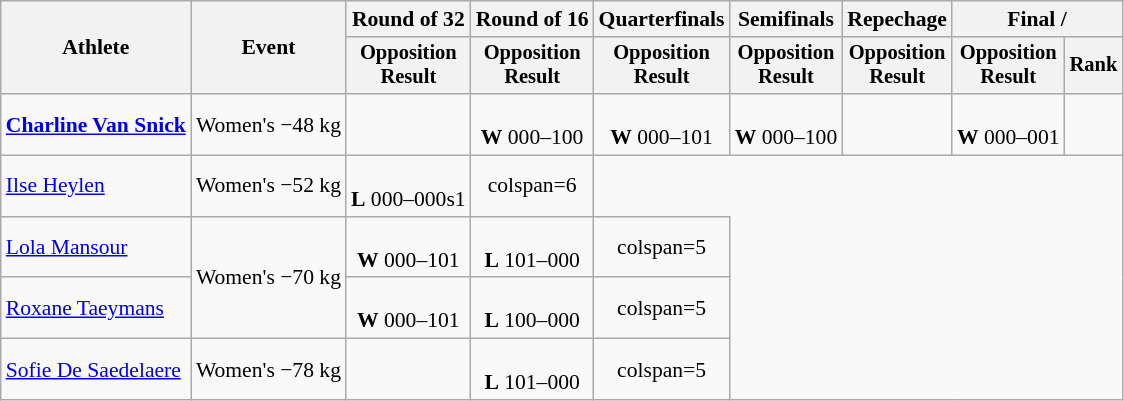<table class="wikitable" style="font-size:90%">
<tr>
<th rowspan="2">Athlete</th>
<th rowspan="2">Event</th>
<th>Round of 32</th>
<th>Round of 16</th>
<th>Quarterfinals</th>
<th>Semifinals</th>
<th>Repechage</th>
<th colspan=2>Final / </th>
</tr>
<tr style="font-size:95%">
<th>Opposition<br>Result</th>
<th>Opposition<br>Result</th>
<th>Opposition<br>Result</th>
<th>Opposition<br>Result</th>
<th>Opposition<br>Result</th>
<th>Opposition<br>Result</th>
<th>Rank</th>
</tr>
<tr align=center>
<td align=left><strong><a href='#'>Charline Van Snick</a></strong></td>
<td align=left>Women's −48 kg</td>
<td></td>
<td><br><strong>W</strong> 000–100</td>
<td><br><strong>W</strong> 000–101</td>
<td><br><strong>W</strong> 000–100</td>
<td></td>
<td><br><strong>W</strong> 000–001</td>
<td></td>
</tr>
<tr align=center>
<td align=left><a href='#'>Ilse Heylen</a></td>
<td align=left>Women's −52 kg</td>
<td><br><strong>L</strong> 000–000s1</td>
<td>colspan=6 </td>
</tr>
<tr align=center>
<td align=left><a href='#'>Lola Mansour</a></td>
<td align=left rowspan=2>Women's −70 kg</td>
<td><br><strong>W</strong> 000–101</td>
<td><br><strong>L</strong> 101–000</td>
<td>colspan=5 </td>
</tr>
<tr align=center>
<td align=left><a href='#'>Roxane Taeymans</a></td>
<td><br><strong>W</strong> 000–101</td>
<td><br><strong>L</strong> 100–000</td>
<td>colspan=5 </td>
</tr>
<tr align=center>
<td align=left><a href='#'>Sofie De Saedelaere</a></td>
<td align=left>Women's −78 kg</td>
<td></td>
<td><br><strong>L</strong> 101–000</td>
<td>colspan=5 </td>
</tr>
</table>
